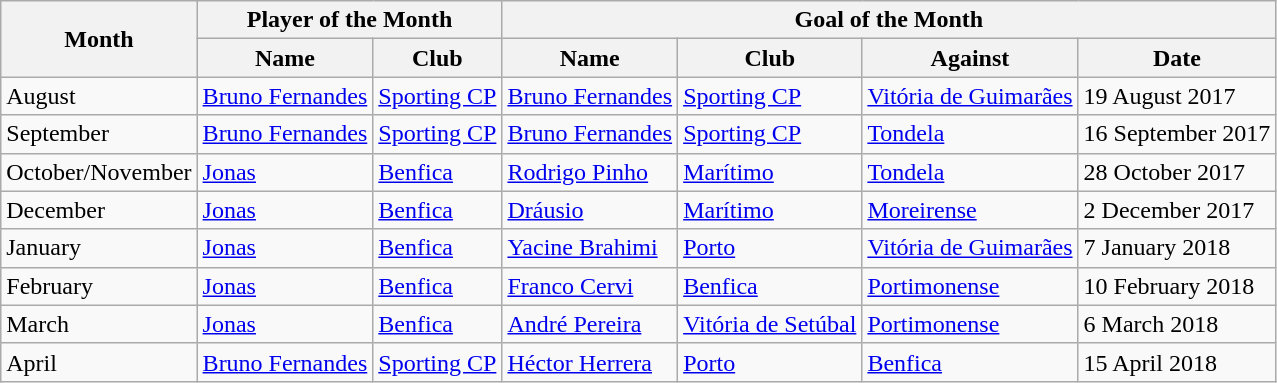<table class="wikitable sortable">
<tr>
<th rowspan=2>Month</th>
<th colspan=2>Player of the Month</th>
<th colspan=4>Goal of the Month</th>
</tr>
<tr>
<th>Name</th>
<th>Club</th>
<th>Name</th>
<th>Club</th>
<th>Against</th>
<th>Date</th>
</tr>
<tr>
<td>August</td>
<td> <a href='#'>Bruno Fernandes</a></td>
<td><a href='#'>Sporting CP</a></td>
<td> <a href='#'>Bruno Fernandes</a></td>
<td><a href='#'>Sporting CP</a></td>
<td><a href='#'>Vitória de Guimarães</a></td>
<td>19 August 2017</td>
</tr>
<tr>
<td>September</td>
<td> <a href='#'>Bruno Fernandes</a></td>
<td><a href='#'>Sporting CP</a></td>
<td> <a href='#'>Bruno Fernandes</a></td>
<td><a href='#'>Sporting CP</a></td>
<td><a href='#'>Tondela</a></td>
<td>16 September 2017</td>
</tr>
<tr>
<td>October/November</td>
<td> <a href='#'>Jonas</a></td>
<td><a href='#'>Benfica</a></td>
<td> <a href='#'>Rodrigo Pinho</a></td>
<td><a href='#'>Marítimo</a></td>
<td><a href='#'>Tondela</a></td>
<td>28 October 2017</td>
</tr>
<tr>
<td>December</td>
<td> <a href='#'>Jonas</a></td>
<td><a href='#'>Benfica</a></td>
<td> <a href='#'>Dráusio</a></td>
<td><a href='#'>Marítimo</a></td>
<td><a href='#'>Moreirense</a></td>
<td>2 December 2017</td>
</tr>
<tr>
<td>January</td>
<td> <a href='#'>Jonas</a></td>
<td><a href='#'>Benfica</a></td>
<td> <a href='#'>Yacine Brahimi</a></td>
<td><a href='#'>Porto</a></td>
<td><a href='#'>Vitória de Guimarães</a></td>
<td>7 January 2018</td>
</tr>
<tr>
<td>February</td>
<td> <a href='#'>Jonas</a></td>
<td><a href='#'>Benfica</a></td>
<td> <a href='#'>Franco Cervi</a></td>
<td><a href='#'>Benfica</a></td>
<td><a href='#'>Portimonense</a></td>
<td>10 February 2018</td>
</tr>
<tr>
<td>March</td>
<td> <a href='#'>Jonas</a></td>
<td><a href='#'>Benfica</a></td>
<td> <a href='#'>André Pereira</a></td>
<td><a href='#'>Vitória de Setúbal</a></td>
<td><a href='#'>Portimonense</a></td>
<td>6 March 2018</td>
</tr>
<tr>
<td>April</td>
<td> <a href='#'>Bruno Fernandes</a></td>
<td><a href='#'>Sporting CP</a></td>
<td> <a href='#'>Héctor Herrera</a></td>
<td><a href='#'>Porto</a></td>
<td><a href='#'>Benfica</a></td>
<td>15 April 2018</td>
</tr>
</table>
